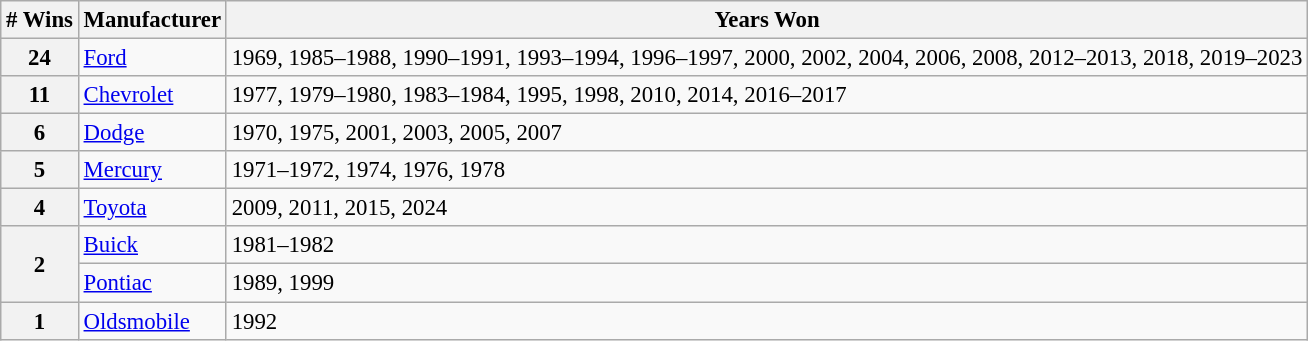<table class="wikitable" style="font-size: 95%;">
<tr>
<th># Wins</th>
<th>Manufacturer</th>
<th>Years Won</th>
</tr>
<tr>
<th>24</th>
<td><a href='#'>Ford</a></td>
<td>1969, 1985–1988, 1990–1991, 1993–1994, 1996–1997, 2000, 2002, 2004, 2006, 2008, 2012–2013, 2018, 2019–2023</td>
</tr>
<tr>
<th>11</th>
<td><a href='#'>Chevrolet</a></td>
<td>1977, 1979–1980, 1983–1984, 1995, 1998, 2010, 2014, 2016–2017</td>
</tr>
<tr>
<th>6</th>
<td><a href='#'>Dodge</a></td>
<td>1970, 1975, 2001, 2003, 2005, 2007</td>
</tr>
<tr>
<th>5</th>
<td><a href='#'>Mercury</a></td>
<td>1971–1972, 1974, 1976, 1978</td>
</tr>
<tr>
<th>4</th>
<td><a href='#'>Toyota</a></td>
<td>2009, 2011, 2015, 2024</td>
</tr>
<tr>
<th rowspan="2">2</th>
<td><a href='#'>Buick</a></td>
<td>1981–1982</td>
</tr>
<tr>
<td><a href='#'>Pontiac</a></td>
<td>1989, 1999</td>
</tr>
<tr>
<th>1</th>
<td><a href='#'>Oldsmobile</a></td>
<td>1992</td>
</tr>
</table>
